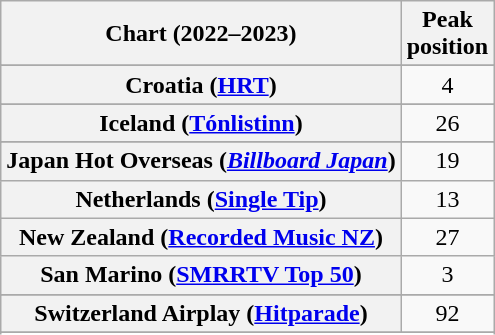<table class="wikitable sortable plainrowheaders" style="text-align:center">
<tr>
<th scope="col">Chart (2022–2023)</th>
<th scope="col">Peak<br>position</th>
</tr>
<tr>
</tr>
<tr>
</tr>
<tr>
</tr>
<tr>
</tr>
<tr>
</tr>
<tr>
</tr>
<tr>
</tr>
<tr>
<th scope="row">Croatia (<a href='#'>HRT</a>)</th>
<td>4</td>
</tr>
<tr>
</tr>
<tr>
</tr>
<tr>
</tr>
<tr>
<th scope="row">Iceland (<a href='#'>Tónlistinn</a>)</th>
<td>26</td>
</tr>
<tr>
</tr>
<tr>
<th scope="row">Japan Hot Overseas (<em><a href='#'>Billboard Japan</a></em>)</th>
<td>19</td>
</tr>
<tr>
<th scope="row">Netherlands (<a href='#'>Single Tip</a>)</th>
<td>13</td>
</tr>
<tr>
<th scope="row">New Zealand (<a href='#'>Recorded Music NZ</a>)</th>
<td>27</td>
</tr>
<tr>
<th scope="row">San Marino (<a href='#'>SMRRTV Top 50</a>)</th>
<td>3</td>
</tr>
<tr>
</tr>
<tr>
<th scope="row">Switzerland Airplay (<a href='#'>Hitparade</a>)</th>
<td>92</td>
</tr>
<tr>
</tr>
<tr>
</tr>
<tr>
</tr>
<tr>
</tr>
<tr>
</tr>
<tr>
</tr>
</table>
